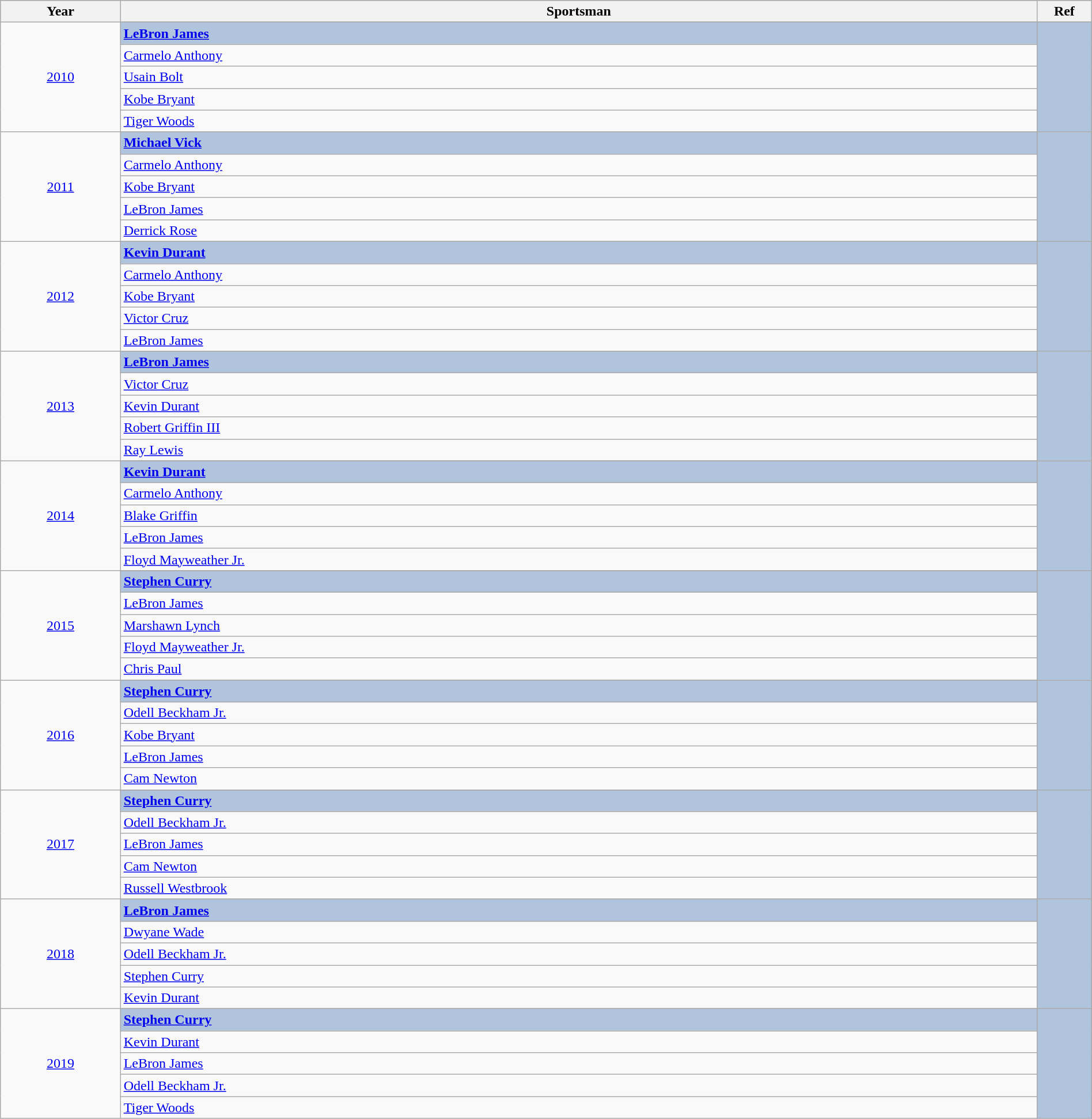<table class="wikitable" style="width:100%;">
<tr style="background:#bebebe;">
<th style="width:11%;">Year</th>
<th style="width:84%;">Sportsman</th>
<th style="width:5%;">Ref</th>
</tr>
<tr>
<td rowspan="6" align="center"><a href='#'>2010</a></td>
</tr>
<tr style="background:#B0C4DE">
<td><strong><a href='#'>LeBron James</a></strong></td>
<td rowspan="6" align="center"></td>
</tr>
<tr>
<td><a href='#'>Carmelo Anthony</a></td>
</tr>
<tr>
<td><a href='#'>Usain Bolt</a></td>
</tr>
<tr>
<td><a href='#'>Kobe Bryant</a></td>
</tr>
<tr>
<td><a href='#'>Tiger Woods</a></td>
</tr>
<tr>
<td rowspan="6" align="center"><a href='#'>2011</a></td>
</tr>
<tr style="background:#B0C4DE">
<td><strong><a href='#'>Michael Vick</a></strong></td>
<td rowspan="6" align="center"></td>
</tr>
<tr>
<td><a href='#'>Carmelo Anthony</a></td>
</tr>
<tr>
<td><a href='#'>Kobe Bryant</a></td>
</tr>
<tr>
<td><a href='#'>LeBron James</a></td>
</tr>
<tr>
<td><a href='#'>Derrick Rose</a></td>
</tr>
<tr>
<td rowspan="6" align="center"><a href='#'>2012</a></td>
</tr>
<tr style="background:#B0C4DE">
<td><strong><a href='#'>Kevin Durant</a></strong></td>
<td rowspan="6" align="center"></td>
</tr>
<tr>
<td><a href='#'>Carmelo Anthony</a></td>
</tr>
<tr>
<td><a href='#'>Kobe Bryant</a></td>
</tr>
<tr>
<td><a href='#'>Victor Cruz</a></td>
</tr>
<tr>
<td><a href='#'>LeBron James</a></td>
</tr>
<tr>
<td rowspan="6" align="center"><a href='#'>2013</a></td>
</tr>
<tr style="background:#B0C4DE">
<td><strong><a href='#'>LeBron James</a></strong></td>
<td rowspan="6" align="center"></td>
</tr>
<tr>
<td><a href='#'>Victor Cruz</a></td>
</tr>
<tr>
<td><a href='#'>Kevin Durant</a></td>
</tr>
<tr>
<td><a href='#'>Robert Griffin III</a></td>
</tr>
<tr>
<td><a href='#'>Ray Lewis</a></td>
</tr>
<tr>
<td rowspan="6" align="center"><a href='#'>2014</a></td>
</tr>
<tr style="background:#B0C4DE">
<td><strong><a href='#'>Kevin Durant</a></strong></td>
<td rowspan="6" align="center"></td>
</tr>
<tr>
<td><a href='#'>Carmelo Anthony</a></td>
</tr>
<tr>
<td><a href='#'>Blake Griffin</a></td>
</tr>
<tr>
<td><a href='#'>LeBron James</a></td>
</tr>
<tr>
<td><a href='#'>Floyd Mayweather Jr.</a></td>
</tr>
<tr>
<td rowspan="6" align="center"><a href='#'>2015</a></td>
</tr>
<tr style="background:#B0C4DE">
<td><strong><a href='#'>Stephen Curry</a></strong></td>
<td rowspan="6" align="center"></td>
</tr>
<tr>
<td><a href='#'>LeBron James</a></td>
</tr>
<tr>
<td><a href='#'>Marshawn Lynch</a></td>
</tr>
<tr>
<td><a href='#'>Floyd Mayweather Jr.</a></td>
</tr>
<tr>
<td><a href='#'>Chris Paul</a></td>
</tr>
<tr>
<td rowspan="6" align="center"><a href='#'>2016</a></td>
</tr>
<tr style="background:#B0C4DE">
<td><strong><a href='#'>Stephen Curry</a></strong></td>
<td rowspan="6" align="center"></td>
</tr>
<tr>
<td><a href='#'>Odell Beckham Jr.</a></td>
</tr>
<tr>
<td><a href='#'>Kobe Bryant</a></td>
</tr>
<tr>
<td><a href='#'>LeBron James</a></td>
</tr>
<tr>
<td><a href='#'>Cam Newton</a></td>
</tr>
<tr>
<td rowspan="6" align="center"><a href='#'>2017</a></td>
</tr>
<tr style="background:#B0C4DE">
<td><strong><a href='#'>Stephen Curry</a></strong></td>
<td rowspan="6" align="center"></td>
</tr>
<tr>
<td><a href='#'>Odell Beckham Jr.</a></td>
</tr>
<tr>
<td><a href='#'>LeBron James</a></td>
</tr>
<tr>
<td><a href='#'>Cam Newton</a></td>
</tr>
<tr>
<td><a href='#'>Russell Westbrook</a></td>
</tr>
<tr>
<td rowspan="6" align="center"><a href='#'>2018</a></td>
</tr>
<tr style="background:#B0C4DE">
<td><strong><a href='#'>LeBron James</a></strong></td>
<td rowspan="6" align="center"></td>
</tr>
<tr>
<td><a href='#'>Dwyane Wade</a></td>
</tr>
<tr>
<td><a href='#'>Odell Beckham Jr.</a></td>
</tr>
<tr>
<td><a href='#'>Stephen Curry</a></td>
</tr>
<tr>
<td><a href='#'>Kevin Durant</a></td>
</tr>
<tr>
<td rowspan="6" align="center"><a href='#'>2019</a></td>
</tr>
<tr style="background:#B0C4DE">
<td><strong><a href='#'>Stephen Curry</a></strong></td>
<td rowspan="6" align="center"></td>
</tr>
<tr>
<td><a href='#'>Kevin Durant</a></td>
</tr>
<tr>
<td><a href='#'>LeBron James</a></td>
</tr>
<tr>
<td><a href='#'>Odell Beckham Jr.</a></td>
</tr>
<tr>
<td><a href='#'>Tiger Woods</a></td>
</tr>
</table>
